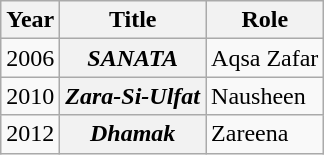<table class="wikitable plainrowheaders">
<tr>
<th>Year</th>
<th>Title</th>
<th>Role</th>
</tr>
<tr>
<td>2006</td>
<th scope="row"><em>SANATA</em></th>
<td>Aqsa Zafar</td>
</tr>
<tr>
<td>2010</td>
<th scope="row"><em>Zara-Si-Ulfat</em></th>
<td>Nausheen</td>
</tr>
<tr>
<td>2012</td>
<th scope="row"><em>Dhamak</em></th>
<td>Zareena</td>
</tr>
</table>
